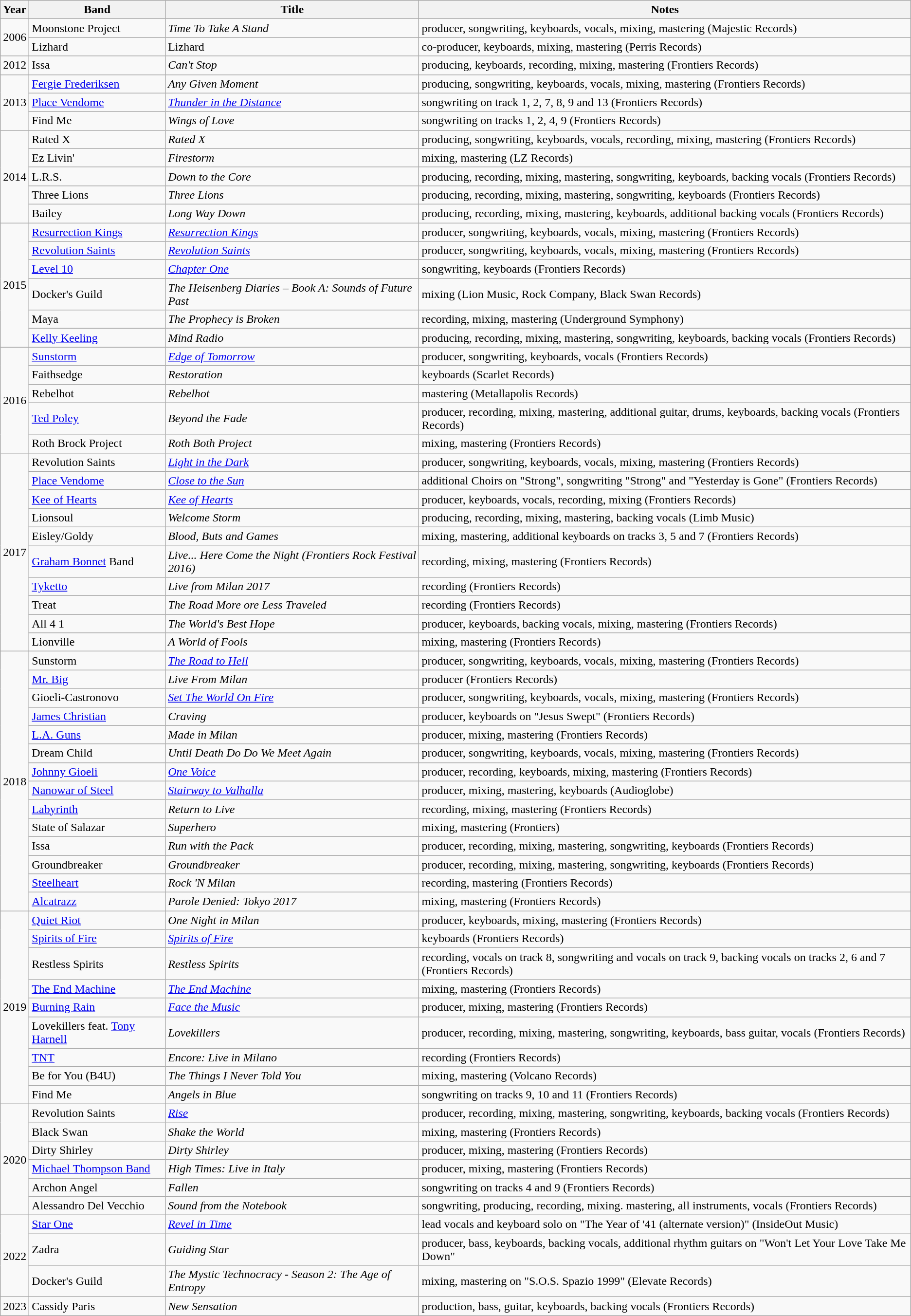<table class="wikitable sortable">
<tr>
<th>Year</th>
<th>Band</th>
<th>Title</th>
<th>Notes</th>
</tr>
<tr>
<td rowspan="2">2006</td>
<td>Moonstone Project</td>
<td><em>Time To Take A Stand</em></td>
<td>producer, songwriting, keyboards, vocals, mixing, mastering (Majestic Records)</td>
</tr>
<tr>
<td>Lizhard</td>
<td>Lizhard</td>
<td>co-producer, keyboards, mixing, mastering (Perris Records)</td>
</tr>
<tr>
<td>2012</td>
<td>Issa</td>
<td><em>Can't Stop</em></td>
<td>producing, keyboards, recording, mixing, mastering (Frontiers Records)</td>
</tr>
<tr>
<td rowspan="3">2013</td>
<td><a href='#'>Fergie Frederiksen</a></td>
<td><em>Any Given Moment</em></td>
<td>producing, songwriting, keyboards, vocals, mixing, mastering (Frontiers Records)</td>
</tr>
<tr>
<td><a href='#'>Place Vendome</a></td>
<td><em><a href='#'>Thunder in the Distance</a></em></td>
<td>songwriting on track 1, 2, 7, 8, 9 and 13 (Frontiers Records)</td>
</tr>
<tr>
<td>Find Me</td>
<td><em>Wings of Love</em></td>
<td>songwriting on tracks 1, 2, 4, 9 (Frontiers Records)</td>
</tr>
<tr>
<td rowspan="5">2014</td>
<td>Rated X</td>
<td><em>Rated X</em></td>
<td>producing, songwriting, keyboards, vocals, recording, mixing, mastering (Frontiers Records)</td>
</tr>
<tr>
<td>Ez Livin'</td>
<td><em>Firestorm</em></td>
<td>mixing, mastering (LZ Records)</td>
</tr>
<tr>
<td>L.R.S.</td>
<td><em>Down to the Core</em></td>
<td>producing, recording, mixing, mastering, songwriting, keyboards, backing vocals (Frontiers Records)</td>
</tr>
<tr>
<td>Three Lions</td>
<td><em>Three Lions</em></td>
<td>producing, recording, mixing, mastering, songwriting, keyboards (Frontiers Records)</td>
</tr>
<tr>
<td>Bailey</td>
<td><em>Long Way Down</em></td>
<td>producing, recording, mixing, mastering, keyboards, additional backing vocals (Frontiers Records)</td>
</tr>
<tr>
<td rowspan="6">2015</td>
<td><a href='#'>Resurrection Kings</a></td>
<td><em><a href='#'>Resurrection Kings</a></em></td>
<td>producer, songwriting, keyboards, vocals, mixing, mastering (Frontiers Records)</td>
</tr>
<tr>
<td><a href='#'>Revolution Saints</a></td>
<td><em><a href='#'>Revolution Saints</a></em></td>
<td>producer, songwriting, keyboards, vocals, mixing, mastering (Frontiers Records)</td>
</tr>
<tr>
<td><a href='#'>Level 10</a></td>
<td><em><a href='#'>Chapter One</a></em></td>
<td>songwriting, keyboards (Frontiers Records)</td>
</tr>
<tr>
<td>Docker's Guild</td>
<td><em>The Heisenberg Diaries – Book A: Sounds of Future Past</em></td>
<td>mixing (Lion Music, Rock Company, Black Swan Records)</td>
</tr>
<tr>
<td>Maya</td>
<td><em>The Prophecy is Broken</em></td>
<td>recording, mixing, mastering (Underground Symphony)</td>
</tr>
<tr>
<td><a href='#'>Kelly Keeling</a></td>
<td><em>Mind Radio</em></td>
<td>producing, recording, mixing, mastering, songwriting, keyboards, backing vocals (Frontiers Records)</td>
</tr>
<tr>
<td rowspan="5">2016</td>
<td><a href='#'>Sunstorm</a></td>
<td><em><a href='#'>Edge of Tomorrow</a></em></td>
<td>producer, songwriting, keyboards, vocals (Frontiers Records)</td>
</tr>
<tr>
<td>Faithsedge</td>
<td><em>Restoration</em></td>
<td>keyboards (Scarlet Records)</td>
</tr>
<tr>
<td>Rebelhot</td>
<td><em>Rebelhot</em></td>
<td>mastering (Metallapolis Records)</td>
</tr>
<tr>
<td><a href='#'>Ted Poley</a></td>
<td><em>Beyond the Fade</em></td>
<td>producer, recording, mixing, mastering, additional guitar, drums, keyboards, backing vocals (Frontiers Records)</td>
</tr>
<tr>
<td>Roth Brock Project</td>
<td><em>Roth Both Project</em></td>
<td>mixing, mastering (Frontiers Records)</td>
</tr>
<tr>
<td rowspan="10">2017</td>
<td>Revolution Saints</td>
<td><em><a href='#'>Light in the Dark</a></em></td>
<td>producer, songwriting, keyboards, vocals, mixing, mastering (Frontiers Records)</td>
</tr>
<tr>
<td><a href='#'>Place Vendome</a></td>
<td><em><a href='#'>Close to the Sun</a></em></td>
<td>additional Choirs on "Strong", songwriting "Strong" and "Yesterday is Gone" (Frontiers Records)</td>
</tr>
<tr>
<td><a href='#'>Kee of Hearts</a></td>
<td><em><a href='#'>Kee of Hearts</a></em></td>
<td>producer, keyboards, vocals, recording, mixing (Frontiers Records)</td>
</tr>
<tr>
<td>Lionsoul</td>
<td><em>Welcome Storm</em></td>
<td>producing, recording, mixing, mastering, backing vocals (Limb Music)</td>
</tr>
<tr>
<td>Eisley/Goldy</td>
<td><em>Blood, Buts and Games</em></td>
<td>mixing, mastering, additional keyboards on tracks 3, 5 and 7 (Frontiers Records)</td>
</tr>
<tr>
<td><a href='#'>Graham Bonnet</a> Band</td>
<td><em>Live... Here Come the Night (Frontiers Rock Festival 2016)</em></td>
<td>recording, mixing, mastering (Frontiers Records)</td>
</tr>
<tr>
<td><a href='#'>Tyketto</a></td>
<td><em>Live from Milan 2017</em></td>
<td>recording (Frontiers Records)</td>
</tr>
<tr>
<td>Treat</td>
<td><em>The Road More ore Less Traveled</em></td>
<td>recording (Frontiers Records)</td>
</tr>
<tr>
<td>All 4 1</td>
<td><em>The World's Best Hope</em></td>
<td>producer, keyboards, backing vocals, mixing, mastering (Frontiers Records)</td>
</tr>
<tr>
<td>Lionville</td>
<td><em>A World of Fools</em></td>
<td>mixing, mastering (Frontiers Records)</td>
</tr>
<tr>
<td rowspan="14">2018</td>
<td>Sunstorm</td>
<td><em><a href='#'>The Road to Hell</a></em></td>
<td>producer, songwriting, keyboards, vocals, mixing, mastering (Frontiers Records)</td>
</tr>
<tr>
<td><a href='#'>Mr. Big</a></td>
<td><em>Live From Milan</em></td>
<td>producer (Frontiers Records)</td>
</tr>
<tr>
<td>Gioeli-Castronovo</td>
<td><em><a href='#'>Set The World On Fire</a></em></td>
<td>producer, songwriting, keyboards, vocals, mixing, mastering (Frontiers Records)</td>
</tr>
<tr>
<td><a href='#'>James Christian</a></td>
<td><em>Craving</em></td>
<td>producer, keyboards on "Jesus Swept" (Frontiers Records)</td>
</tr>
<tr>
<td><a href='#'>L.A. Guns</a></td>
<td><em>Made in Milan</em></td>
<td>producer, mixing, mastering (Frontiers Records)</td>
</tr>
<tr>
<td>Dream Child</td>
<td><em>Until Death Do Do We Meet Again</em></td>
<td>producer, songwriting, keyboards, vocals, mixing, mastering (Frontiers Records)</td>
</tr>
<tr>
<td><a href='#'>Johnny Gioeli</a></td>
<td><em><a href='#'>One Voice</a></em></td>
<td>producer, recording, keyboards, mixing, mastering (Frontiers Records)</td>
</tr>
<tr>
<td><a href='#'>Nanowar of Steel</a></td>
<td><em><a href='#'>Stairway to Valhalla</a></em></td>
<td>producer, mixing, mastering, keyboards (Audioglobe)</td>
</tr>
<tr>
<td><a href='#'>Labyrinth</a></td>
<td><em>Return to Live</em></td>
<td>recording, mixing, mastering (Frontiers Records)</td>
</tr>
<tr>
<td>State of Salazar</td>
<td><em>Superhero</em></td>
<td>mixing, mastering (Frontiers)</td>
</tr>
<tr>
<td>Issa</td>
<td><em>Run with the Pack</em></td>
<td>producer, recording, mixing, mastering, songwriting, keyboards (Frontiers Records)</td>
</tr>
<tr>
<td>Groundbreaker</td>
<td><em>Groundbreaker</em></td>
<td>producer, recording, mixing, mastering, songwriting, keyboards (Frontiers Records)</td>
</tr>
<tr>
<td><a href='#'>Steelheart</a></td>
<td><em>Rock 'N Milan</em></td>
<td>recording, mastering (Frontiers Records)</td>
</tr>
<tr>
<td><a href='#'>Alcatrazz</a></td>
<td><em>Parole Denied: Tokyo 2017</em></td>
<td>mixing, mastering (Frontiers Records)</td>
</tr>
<tr>
<td rowspan="9">2019</td>
<td><a href='#'>Quiet Riot</a></td>
<td><em>One Night in Milan</em></td>
<td>producer, keyboards, mixing, mastering (Frontiers Records)</td>
</tr>
<tr>
<td><a href='#'>Spirits of Fire</a></td>
<td><em><a href='#'>Spirits of Fire</a></em></td>
<td>keyboards (Frontiers Records)</td>
</tr>
<tr>
<td>Restless Spirits</td>
<td><em>Restless Spirits</em></td>
<td>recording, vocals on track 8, songwriting and vocals on track 9, backing vocals on tracks 2, 6 and 7 (Frontiers Records)</td>
</tr>
<tr>
<td><a href='#'>The End Machine</a></td>
<td><em><a href='#'>The End Machine</a></em></td>
<td>mixing, mastering (Frontiers Records)</td>
</tr>
<tr>
<td><a href='#'>Burning Rain</a></td>
<td><em><a href='#'>Face the Music</a></em></td>
<td>producer, mixing, mastering (Frontiers Records)</td>
</tr>
<tr>
<td>Lovekillers feat. <a href='#'>Tony Harnell</a></td>
<td><em>Lovekillers</em></td>
<td>producer, recording, mixing, mastering, songwriting, keyboards, bass guitar, vocals (Frontiers Records)</td>
</tr>
<tr>
<td><a href='#'>TNT</a></td>
<td><em>Encore: Live in Milano</em></td>
<td>recording (Frontiers Records)</td>
</tr>
<tr>
<td>Be for You (B4U)</td>
<td><em>The Things I Never Told You</em></td>
<td>mixing, mastering (Volcano Records)</td>
</tr>
<tr>
<td>Find Me</td>
<td><em>Angels in Blue</em></td>
<td>songwriting on tracks 9, 10 and 11 (Frontiers Records)</td>
</tr>
<tr>
<td rowspan="6">2020</td>
<td>Revolution Saints</td>
<td><em><a href='#'>Rise</a></em></td>
<td>producer, recording, mixing, mastering, songwriting, keyboards, backing vocals (Frontiers Records)</td>
</tr>
<tr>
<td>Black Swan</td>
<td><em>Shake the World</em></td>
<td>mixing, mastering (Frontiers Records)</td>
</tr>
<tr>
<td>Dirty Shirley</td>
<td><em>Dirty Shirley</em></td>
<td>producer, mixing, mastering (Frontiers Records)</td>
</tr>
<tr>
<td><a href='#'>Michael Thompson Band</a></td>
<td><em>High Times: Live in Italy</em></td>
<td>producer, mixing, mastering (Frontiers Records)</td>
</tr>
<tr>
<td>Archon Angel</td>
<td><em>Fallen</em></td>
<td>songwriting on tracks 4 and 9 (Frontiers Records)</td>
</tr>
<tr>
<td>Alessandro Del Vecchio</td>
<td><em>Sound from the Notebook</em></td>
<td>songwriting, producing, recording, mixing. mastering, all instruments, vocals (Frontiers Records)</td>
</tr>
<tr>
<td rowspan="3">2022</td>
<td><a href='#'>Star One</a></td>
<td><em><a href='#'>Revel in Time</a></em></td>
<td>lead vocals and keyboard solo on "The Year of '41 (alternate version)" (InsideOut Music)</td>
</tr>
<tr>
<td>Zadra</td>
<td><em>Guiding Star</em></td>
<td>producer, bass, keyboards, backing vocals, additional rhythm guitars on "Won't Let Your Love Take Me Down"</td>
</tr>
<tr>
<td>Docker's Guild</td>
<td><em>The Mystic Technocracy - Season 2: The Age of Entropy</em></td>
<td>mixing, mastering on "S.O.S. Spazio 1999" (Elevate Records)</td>
</tr>
<tr>
<td>2023</td>
<td>Cassidy Paris</td>
<td><em>New Sensation</em></td>
<td>production, bass, guitar, keyboards, backing vocals (Frontiers Records)</td>
</tr>
</table>
